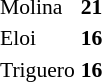<table style="font-size: 90%; border-collapse:collapse" border=0 cellspacing=0 cellpadding=2>
<tr bgcolor=#DCDCDC>
</tr>
<tr>
<td>Molina</td>
<td Premià><strong>21</strong></td>
</tr>
<tr>
<td>Eloi</td>
<td Sant Andreu><strong>16</strong></td>
</tr>
<tr>
<td>Triguero</td>
<td Vilanova G.><strong>16</strong></td>
</tr>
</table>
